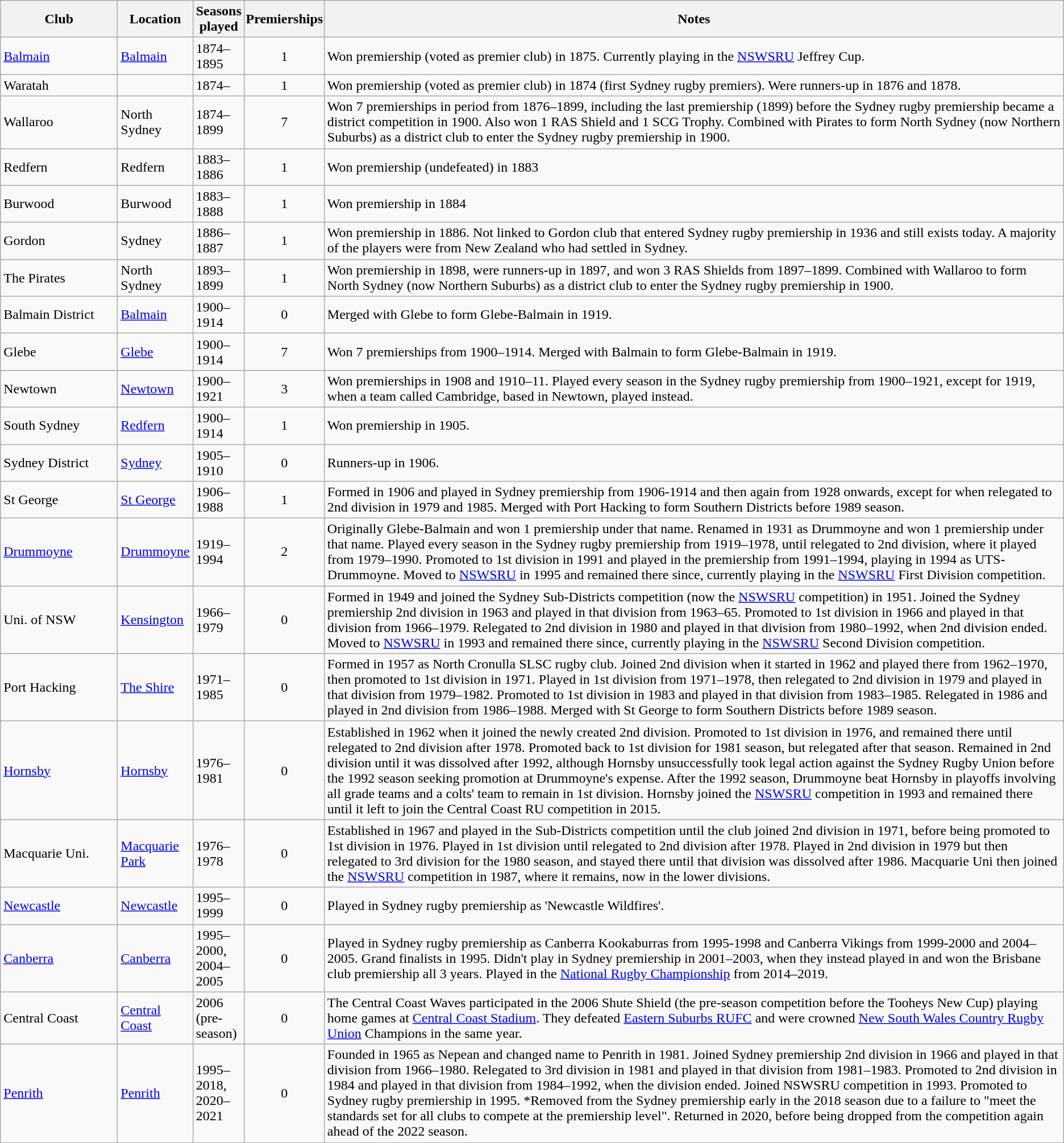<table class="wikitable sortable">
<tr>
<th style="width:130px;">Club</th>
<th style="width:50px">Location</th>
<th style="width:50px">Seasons played</th>
<th style="width:25px;padding:1px">Premierships</th>
<th>Notes</th>
</tr>
<tr>
<td> <a href='#'>Balmain</a></td>
<td><a href='#'>Balmain</a></td>
<td>1874–1895</td>
<td style="text-align:center">1</td>
<td>Won premiership (voted as premier club) in 1875. Currently playing in the <a href='#'>NSWSRU</a> Jeffrey Cup.</td>
</tr>
<tr>
<td> Waratah</td>
<td></td>
<td>1874–</td>
<td style="text-align:center">1</td>
<td>Won premiership (voted as premier club) in 1874 (first Sydney rugby premiers). Were runners-up in 1876 and 1878.</td>
</tr>
<tr>
<td> Wallaroo</td>
<td>North Sydney</td>
<td>1874–1899</td>
<td style="text-align:center">7</td>
<td>Won 7 premierships in period from 1876–1899, including the last premiership (1899) before the Sydney rugby premiership became a district competition in 1900. Also won 1 RAS Shield and 1 SCG Trophy. Combined with Pirates to form North Sydney (now Northern Suburbs) as a district club to enter the Sydney rugby premiership in 1900.</td>
</tr>
<tr>
<td> Redfern</td>
<td>Redfern</td>
<td>1883–1886</td>
<td style="text-align:center">1</td>
<td>Won premiership (undefeated) in 1883</td>
</tr>
<tr>
<td> Burwood</td>
<td>Burwood</td>
<td>1883–1888</td>
<td style="text-align:center">1</td>
<td>Won premiership in 1884</td>
</tr>
<tr>
<td> Gordon</td>
<td>Sydney</td>
<td>1886–1887</td>
<td style="text-align:center">1</td>
<td>Won premiership in 1886. Not linked to Gordon club that entered Sydney rugby premiership in 1936 and still exists today. A majority of the players were from New Zealand who had settled in Sydney.</td>
</tr>
<tr>
<td> The Pirates</td>
<td>North Sydney</td>
<td>1893–1899</td>
<td style="text-align:center">1</td>
<td>Won premiership in 1898, were runners-up in 1897, and won 3 RAS Shields from 1897–1899. Combined with Wallaroo to form North Sydney (now Northern Suburbs) as a district club to enter the Sydney rugby premiership in 1900.</td>
</tr>
<tr>
<td> Balmain District</td>
<td><a href='#'>Balmain</a></td>
<td>1900–1914</td>
<td style="text-align:center">0</td>
<td>Merged with Glebe to form Glebe-Balmain in 1919.</td>
</tr>
<tr>
<td> Glebe</td>
<td><a href='#'>Glebe</a></td>
<td>1900–1914</td>
<td style="text-align:center">7</td>
<td>Won 7 premierships from 1900–1914. Merged with Balmain to form Glebe-Balmain in 1919.</td>
</tr>
<tr>
<td> Newtown</td>
<td><a href='#'>Newtown</a></td>
<td>1900–1921</td>
<td style="text-align:center">3</td>
<td>Won premierships in 1908 and 1910–11. Played every season in the Sydney rugby premiership from 1900–1921, except for 1919, when a team called Cambridge, based in Newtown, played instead.</td>
</tr>
<tr>
<td> South Sydney</td>
<td><a href='#'>Redfern</a></td>
<td>1900–1914</td>
<td style="text-align:center">1</td>
<td>Won premiership in 1905.</td>
</tr>
<tr>
<td> Sydney District</td>
<td><a href='#'>Sydney</a></td>
<td>1905–1910</td>
<td style="text-align:center">0</td>
<td>Runners-up in 1906.</td>
</tr>
<tr>
<td> St George</td>
<td><a href='#'>St George</a></td>
<td>1906–1988</td>
<td style="text-align:center">1</td>
<td>Formed in 1906 and played in Sydney premiership from 1906-1914 and then again from 1928 onwards, except for when relegated to 2nd division in 1979 and 1985. Merged with Port Hacking to form Southern Districts before 1989 season.</td>
</tr>
<tr>
<td> <a href='#'>Drummoyne</a></td>
<td><a href='#'>Drummoyne</a></td>
<td>1919–1994</td>
<td style="text-align:center">2</td>
<td>Originally Glebe-Balmain and won 1 premiership under that name. Renamed in 1931 as Drummoyne and won 1 premiership under that name. Played every season in the Sydney rugby premiership from 1919–1978, until relegated to 2nd division, where it played from 1979–1990. Promoted to 1st division in 1991 and played in the premiership from 1991–1994, playing in 1994 as UTS-Drummoyne. Moved to <a href='#'>NSWSRU</a> in 1995 and remained there since, currently playing in the <a href='#'>NSWSRU</a> First Division competition.</td>
</tr>
<tr>
<td> Uni. of NSW</td>
<td><a href='#'>Kensington</a></td>
<td>1966–1979</td>
<td style="text-align:center">0</td>
<td>Formed in 1949 and joined the Sydney Sub-Districts competition (now the <a href='#'>NSWSRU</a> competition) in 1951. Joined the Sydney premiership 2nd division in 1963 and played in that division from 1963–65. Promoted to 1st division in 1966 and played in that division from 1966–1979. Relegated to 2nd division in 1980 and played in that division from 1980–1992, when 2nd division ended. Moved to <a href='#'>NSWSRU</a> in 1993 and remained there since, currently playing in the <a href='#'>NSWSRU</a> Second Division competition.</td>
</tr>
<tr>
<td> Port Hacking</td>
<td><a href='#'>The Shire</a></td>
<td>1971–1985</td>
<td style="text-align:center">0</td>
<td>Formed in 1957 as North Cronulla SLSC rugby club. Joined 2nd division when it started in 1962 and played there from 1962–1970, then promoted to 1st division in 1971. Played in 1st division from 1971–1978, then relegated to 2nd division in 1979 and played in that division from 1979–1982. Promoted to 1st division in 1983 and played in that division from 1983–1985. Relegated in 1986 and played in 2nd division from 1986–1988. Merged with St George to form Southern Districts before 1989 season.</td>
</tr>
<tr>
<td> <a href='#'>Hornsby</a></td>
<td><a href='#'>Hornsby</a></td>
<td>1976–1981</td>
<td style="text-align:center">0</td>
<td>Established in 1962 when it joined the newly created 2nd division. Promoted to 1st division in 1976, and remained there until relegated to 2nd division after 1978. Promoted back to 1st division for 1981 season, but relegated after that season. Remained in 2nd division until it was dissolved after 1992, although Hornsby unsuccessfully took legal action against the Sydney Rugby Union before the 1992 season seeking promotion at Drummoyne's expense. After the 1992 season, Drummoyne beat Hornsby in playoffs involving all grade teams and a colts' team to remain in 1st division. Hornsby joined the <a href='#'>NSWSRU</a> competition in 1993 and remained there until it left to join the Central Coast RU competition in 2015.</td>
</tr>
<tr>
<td> Macquarie Uni.</td>
<td><a href='#'>Macquarie Park</a></td>
<td>1976–1978</td>
<td style="text-align:center">0</td>
<td>Established in 1967 and played in the Sub-Districts competition until the club joined 2nd division in 1971, before being promoted to 1st division in 1976. Played in 1st division until relegated to 2nd division after 1978. Played in 2nd division in 1979 but then relegated to 3rd division for the 1980 season, and stayed there until that division was dissolved after 1986. Macquarie Uni then joined the <a href='#'>NSWSRU</a> competition in 1987, where it remains, now in the lower divisions.</td>
</tr>
<tr>
<td> <a href='#'>Newcastle</a></td>
<td><a href='#'>Newcastle</a></td>
<td>1995–1999</td>
<td style="text-align:center">0</td>
<td>Played in Sydney rugby premiership as 'Newcastle Wildfires'.</td>
</tr>
<tr>
<td> <a href='#'>Canberra</a></td>
<td><a href='#'>Canberra</a></td>
<td>1995–2000, 2004–2005</td>
<td style="text-align:center">0</td>
<td>Played in Sydney rugby premiership as Canberra Kookaburras from 1995-1998 and Canberra Vikings from 1999-2000 and 2004–2005. Grand finalists in 1995. Didn't play in Sydney premiership in 2001–2003, when they instead played in and won the Brisbane club premiership all 3 years. Played in the <a href='#'>National Rugby Championship</a> from 2014–2019.</td>
</tr>
<tr>
<td> Central Coast</td>
<td><a href='#'>Central Coast</a></td>
<td>2006 (pre-season)</td>
<td style="text-align:center">0</td>
<td>The Central Coast Waves participated in the 2006 Shute Shield (the pre-season competition before the Tooheys New Cup) playing home games at <a href='#'>Central Coast Stadium</a>. They defeated <a href='#'>Eastern Suburbs RUFC</a> and were crowned <a href='#'>New South Wales Country Rugby Union</a> Champions in the same year.</td>
</tr>
<tr>
<td> <a href='#'>Penrith</a> </td>
<td><a href='#'>Penrith</a></td>
<td>1995–2018, 2020–2021</td>
<td style="text-align:center">0</td>
<td>Founded in 1965 as Nepean and changed name to Penrith in 1981. Joined Sydney premiership 2nd division in 1966 and played in that division from 1966–1980. Relegated to 3rd division in 1981 and played in that division from 1981–1983. Promoted to 2nd division in 1984 and played in that division from 1984–1992, when the division ended. Joined NSWSRU competition in 1993. Promoted to Sydney rugby premiership in 1995. *Removed from the Sydney premiership early in the 2018 season due to a failure to "meet the standards set for all clubs to compete at the premiership level". Returned in 2020, before being dropped from the competition again ahead of the 2022 season.</td>
</tr>
</table>
